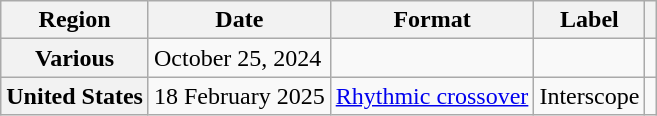<table class="wikitable plainrowheaders">
<tr>
<th scope="col">Region</th>
<th scope="col">Date</th>
<th scope="col">Format</th>
<th scope="col">Label</th>
<th scope="col"></th>
</tr>
<tr>
<th scope="row">Various</th>
<td>October 25, 2024</td>
<td></td>
<td></td>
<td align="center"></td>
</tr>
<tr>
<th scope="row">United States</th>
<td>18 February 2025</td>
<td><a href='#'>Rhythmic crossover</a></td>
<td>Interscope</td>
<td align="center"></td>
</tr>
</table>
